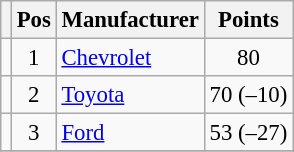<table class="wikitable" style="font-size: 95%;">
<tr>
<th></th>
<th>Pos</th>
<th>Manufacturer</th>
<th>Points</th>
</tr>
<tr>
<td align="left"></td>
<td style="text-align:center;">1</td>
<td><a href='#'>Chevrolet</a></td>
<td style="text-align:center;">80</td>
</tr>
<tr>
<td align="left"></td>
<td style="text-align:center;">2</td>
<td><a href='#'>Toyota</a></td>
<td style="text-align:center;">70 (–10)</td>
</tr>
<tr>
<td align="left"></td>
<td style="text-align:center;">3</td>
<td><a href='#'>Ford</a></td>
<td style="text-align:center;">53 (–27)</td>
</tr>
<tr class="sortbottom">
</tr>
</table>
